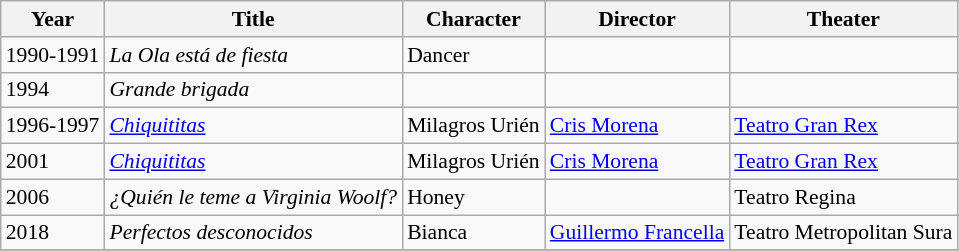<table class="wikitable" style="font-size: 90%;">
<tr>
<th>Year</th>
<th>Title</th>
<th>Character</th>
<th>Director</th>
<th>Theater</th>
</tr>
<tr>
<td>1990-1991</td>
<td><em>La Ola está de fiesta</em></td>
<td>Dancer</td>
<td></td>
<td></td>
</tr>
<tr>
<td>1994</td>
<td><em>Grande brigada</em></td>
<td></td>
<td></td>
<td></td>
</tr>
<tr>
<td>1996-1997</td>
<td><em><a href='#'>Chiquititas</a></em></td>
<td>Milagros Urién</td>
<td><a href='#'>Cris Morena</a></td>
<td><a href='#'>Teatro Gran Rex</a></td>
</tr>
<tr>
<td>2001</td>
<td><em><a href='#'>Chiquititas</a></em></td>
<td>Milagros Urién</td>
<td><a href='#'>Cris Morena</a></td>
<td><a href='#'>Teatro Gran Rex</a></td>
</tr>
<tr>
<td>2006</td>
<td><em>¿Quién le teme a Virginia Woolf?</em></td>
<td>Honey</td>
<td></td>
<td>Teatro Regina</td>
</tr>
<tr>
<td>2018</td>
<td><em>Perfectos desconocidos</em></td>
<td>Bianca</td>
<td><a href='#'>Guillermo Francella</a></td>
<td>Teatro Metropolitan Sura</td>
</tr>
<tr>
</tr>
</table>
